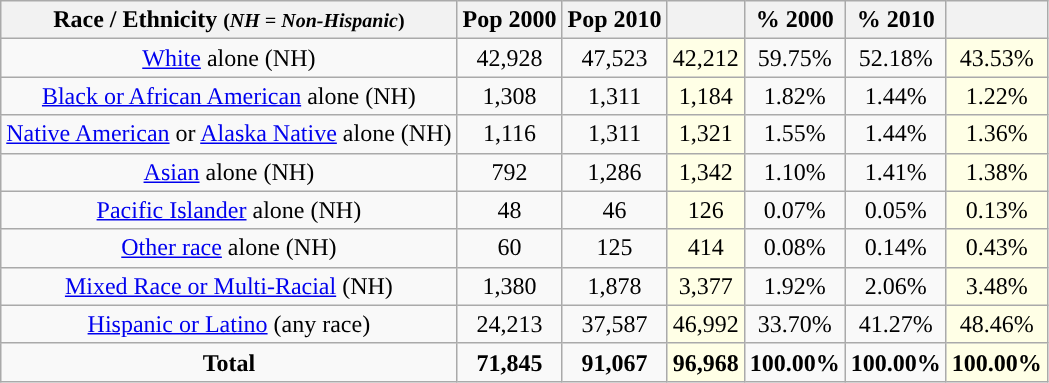<table class="wikitable" style="text-align:center;">
<tr>
<th>Race / Ethnicity <small>(<em>NH = Non-Hispanic</em>)</small></th>
<th>Pop 2000</th>
<th>Pop 2010</th>
<th></th>
<th>% 2000</th>
<th>% 2010</th>
<th></th>
</tr>
<tr>
<td><a href='#'>White</a> alone (NH)</td>
<td>42,928</td>
<td>47,523</td>
<td style='background: #ffffe6;'>42,212</td>
<td>59.75%</td>
<td>52.18%</td>
<td style='background: #ffffe6;'>43.53%</td>
</tr>
<tr>
<td><a href='#'>Black or African American</a> alone (NH)</td>
<td>1,308</td>
<td>1,311</td>
<td style='background: #ffffe6;'>1,184</td>
<td>1.82%</td>
<td>1.44%</td>
<td style='background: #ffffe6;'>1.22%</td>
</tr>
<tr>
<td><a href='#'>Native American</a> or <a href='#'>Alaska Native</a> alone (NH)</td>
<td>1,116</td>
<td>1,311</td>
<td style='background: #ffffe6;'>1,321</td>
<td>1.55%</td>
<td>1.44%</td>
<td style='background: #ffffe6;'>1.36%</td>
</tr>
<tr>
<td><a href='#'>Asian</a> alone (NH)</td>
<td>792</td>
<td>1,286</td>
<td style='background: #ffffe6;'>1,342</td>
<td>1.10%</td>
<td>1.41%</td>
<td style='background: #ffffe6;'>1.38%</td>
</tr>
<tr>
<td><a href='#'>Pacific Islander</a> alone (NH)</td>
<td>48</td>
<td>46</td>
<td style='background: #ffffe6;'>126</td>
<td>0.07%</td>
<td>0.05%</td>
<td style='background: #ffffe6;'>0.13%</td>
</tr>
<tr>
<td><a href='#'>Other race</a> alone (NH)</td>
<td>60</td>
<td>125</td>
<td style='background: #ffffe6;'>414</td>
<td>0.08%</td>
<td>0.14%</td>
<td style='background: #ffffe6;'>0.43%</td>
</tr>
<tr>
<td><a href='#'>Mixed Race or Multi-Racial</a> (NH)</td>
<td>1,380</td>
<td>1,878</td>
<td style='background: #ffffe6;'>3,377</td>
<td>1.92%</td>
<td>2.06%</td>
<td style='background: #ffffe6;'>3.48%</td>
</tr>
<tr>
<td><a href='#'>Hispanic or Latino</a> (any race)</td>
<td>24,213</td>
<td>37,587</td>
<td style='background: #ffffe6;'>46,992</td>
<td>33.70%</td>
<td>41.27%</td>
<td style='background: #ffffe6;'>48.46%</td>
</tr>
<tr>
<td><strong>Total</strong></td>
<td><strong>71,845</strong></td>
<td><strong>91,067</strong></td>
<td style='background: #ffffe6;'><strong>96,968</strong></td>
<td><strong>100.00%</strong></td>
<td><strong>100.00%</strong></td>
<td style='background: #ffffe6;'><strong>100.00%</strong></td>
</tr>
</table>
